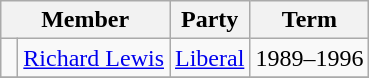<table class="wikitable">
<tr>
<th colspan="2">Member</th>
<th>Party</th>
<th>Term</th>
</tr>
<tr>
<td> </td>
<td><a href='#'>Richard Lewis</a></td>
<td><a href='#'>Liberal</a></td>
<td>1989–1996</td>
</tr>
<tr>
</tr>
</table>
